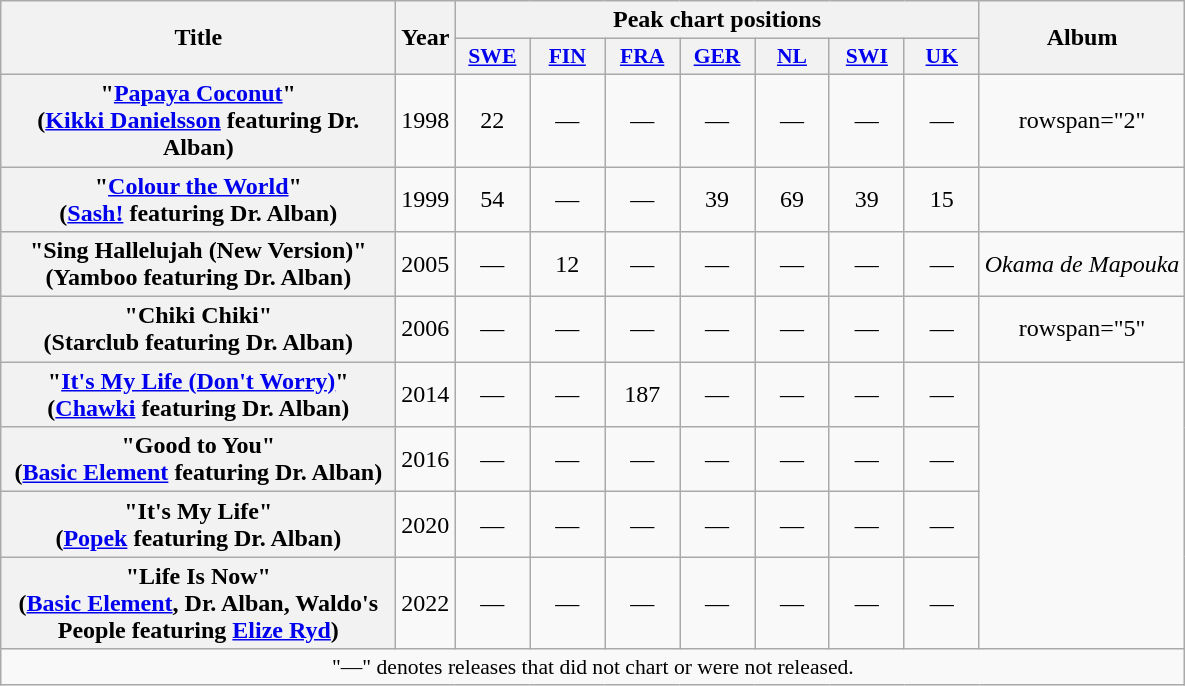<table class="wikitable plainrowheaders" style="text-align:center;">
<tr>
<th scope="col" rowspan="2" style="width:16em;">Title</th>
<th scope="col" rowspan="2">Year</th>
<th scope="col" colspan="7">Peak chart positions</th>
<th scope="col" rowspan="2">Album</th>
</tr>
<tr>
<th style="width:3em;font-size:90%"><a href='#'>SWE</a><br></th>
<th style="width:3em;font-size:90%"><a href='#'>FIN</a><br></th>
<th style="width:3em;font-size:90%"><a href='#'>FRA</a><br></th>
<th style="width:3em;font-size:90%"><a href='#'>GER</a><br></th>
<th style="width:3em;font-size:90%"><a href='#'>NL</a><br></th>
<th style="width:3em;font-size:90%"><a href='#'>SWI</a><br></th>
<th style="width:3em;font-size:90%"><a href='#'>UK</a><br></th>
</tr>
<tr>
<th scope="row">"<a href='#'>Papaya Coconut</a>" <br><span>(<a href='#'>Kikki Danielsson</a> featuring Dr. Alban)</span></th>
<td>1998</td>
<td>22</td>
<td>—</td>
<td>—</td>
<td>—</td>
<td>—</td>
<td>—</td>
<td>—</td>
<td>rowspan="2" </td>
</tr>
<tr>
<th scope="row">"<a href='#'>Colour the World</a>"<br><span>(<a href='#'>Sash!</a> featuring Dr. Alban)</span></th>
<td>1999</td>
<td>54</td>
<td>—</td>
<td>—</td>
<td>39</td>
<td>69</td>
<td>39</td>
<td>15</td>
</tr>
<tr>
<th scope="row">"Sing Hallelujah (New Version)"<br><span>(Yamboo featuring Dr. Alban)</span></th>
<td>2005</td>
<td>—</td>
<td>12</td>
<td>—</td>
<td>—</td>
<td>—</td>
<td>—</td>
<td>—</td>
<td><em>Okama de Mapouka</em></td>
</tr>
<tr>
<th scope="row">"Chiki Chiki"<br><span>(Starclub featuring Dr. Alban)</span></th>
<td>2006</td>
<td>—</td>
<td>—</td>
<td>—</td>
<td>—</td>
<td>—</td>
<td>—</td>
<td>—</td>
<td>rowspan="5" </td>
</tr>
<tr>
<th scope="row">"<a href='#'>It's My Life (Don't Worry)</a>"<br><span>(<a href='#'>Chawki</a> featuring Dr. Alban)</span></th>
<td>2014</td>
<td>—</td>
<td>—</td>
<td>187</td>
<td>—</td>
<td>—</td>
<td>—</td>
<td>—</td>
</tr>
<tr>
<th scope="row">"Good to You"<br><span>(<a href='#'>Basic Element</a> featuring Dr. Alban)</span></th>
<td>2016</td>
<td>—</td>
<td>—</td>
<td>—</td>
<td>—</td>
<td>—</td>
<td>—</td>
<td>—</td>
</tr>
<tr>
<th scope="row">"It's My Life"<br><span>(<a href='#'>Popek</a> featuring Dr. Alban)</span></th>
<td>2020</td>
<td>—</td>
<td>—</td>
<td>—</td>
<td>—</td>
<td>—</td>
<td>—</td>
<td>—</td>
</tr>
<tr>
<th scope="row">"Life Is Now"<br><span>(<a href='#'>Basic Element</a>, Dr. Alban, Waldo's People featuring <a href='#'>Elize Ryd</a>)</span></th>
<td>2022</td>
<td>—</td>
<td>—</td>
<td>—</td>
<td>—</td>
<td>—</td>
<td>—</td>
<td>—</td>
</tr>
<tr>
<td align="center" colspan="14" style="font-size:90%">"—" denotes releases that did not chart or were not released.</td>
</tr>
</table>
